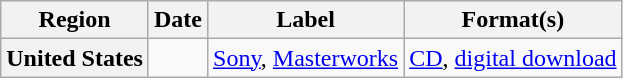<table class="wikitable plainrowheaders">
<tr>
<th scope="col">Region</th>
<th>Date</th>
<th>Label</th>
<th>Format(s)</th>
</tr>
<tr>
<th scope="row">United States</th>
<td></td>
<td><a href='#'>Sony</a>, <a href='#'>Masterworks</a></td>
<td><a href='#'>CD</a>, <a href='#'>digital download</a></td>
</tr>
</table>
